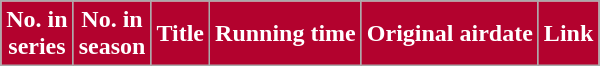<table class="wikitable plainrowheaders">
<tr style="color:white">
<th style="background:#B3022E;">No. in<br>series</th>
<th style="background:#B3022E;">No. in<br>season</th>
<th style="background:#B3022E;">Title</th>
<th style="background:#B3022E;">Running time</th>
<th style="background:#B3022E;">Original airdate</th>
<th style="background:#B3022E;">Link<br>



</th>
</tr>
</table>
